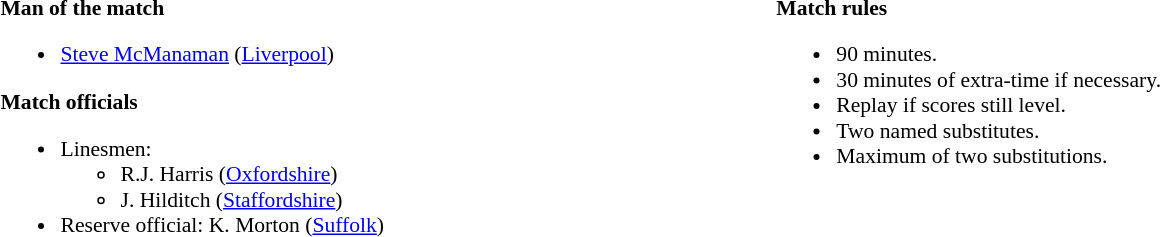<table width=82% style="font-size: 90%">
<tr>
<td width=50% valign=top><br><strong>Man of the match</strong><ul><li><a href='#'>Steve McManaman</a> (<a href='#'>Liverpool</a>)</li></ul><strong>Match officials</strong><ul><li>Linesmen:<ul><li>R.J. Harris (<a href='#'>Oxfordshire</a>)</li><li>J. Hilditch (<a href='#'>Staffordshire</a>)</li></ul></li><li>Reserve official: K. Morton (<a href='#'>Suffolk</a>)</li></ul></td>
<td width=50% valign=top><br><strong>Match rules</strong><ul><li>90 minutes.</li><li>30 minutes of extra-time if necessary.</li><li>Replay if scores still level.</li><li>Two named substitutes.</li><li>Maximum of two substitutions.</li></ul></td>
</tr>
</table>
